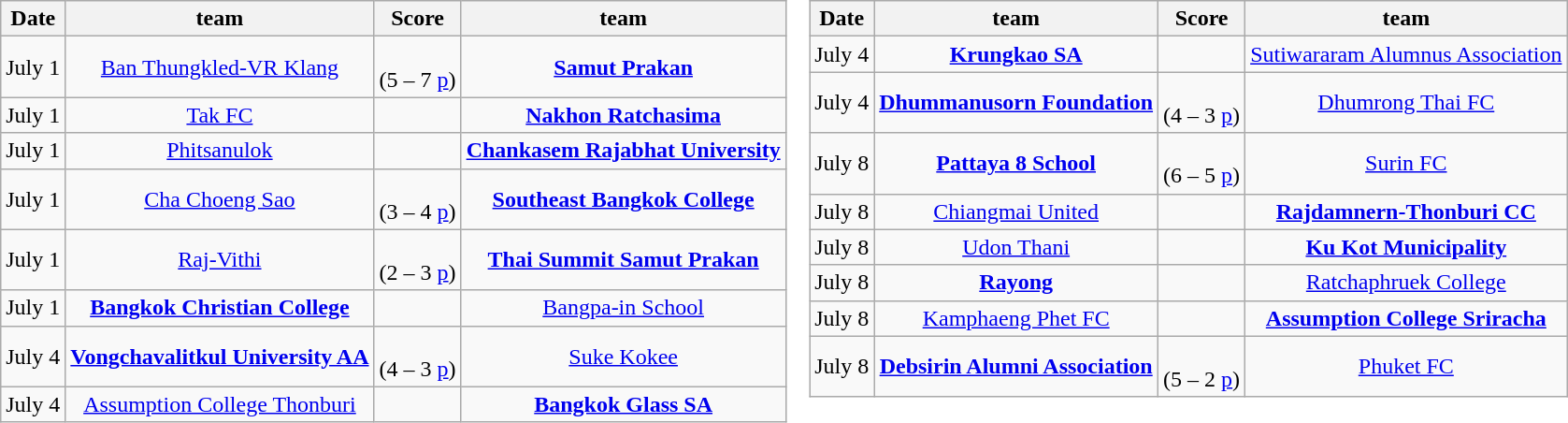<table border=0 cellpadding=0 cellspacing=0>
<tr>
<td valign="top"><br><table class="wikitable" style="text-align: center">
<tr>
<th>Date</th>
<th>team</th>
<th>Score</th>
<th>team</th>
</tr>
<tr>
<td>July 1</td>
<td><a href='#'>Ban Thungkled-VR Klang</a></td>
<td> <br>(5 – 7 <a href='#'>p</a>)</td>
<td><strong><a href='#'>Samut Prakan</a></strong></td>
</tr>
<tr>
<td>July 1</td>
<td><a href='#'>Tak FC</a></td>
<td></td>
<td><strong><a href='#'>Nakhon Ratchasima</a></strong></td>
</tr>
<tr>
<td>July 1</td>
<td><a href='#'>Phitsanulok</a></td>
<td></td>
<td><strong><a href='#'>Chankasem Rajabhat University</a></strong></td>
</tr>
<tr>
<td>July 1</td>
<td><a href='#'>Cha Choeng Sao</a></td>
<td> <br>(3 – 4 <a href='#'>p</a>)</td>
<td><strong><a href='#'>Southeast Bangkok College</a></strong></td>
</tr>
<tr>
<td>July 1</td>
<td><a href='#'>Raj-Vithi</a></td>
<td> <br>(2 – 3 <a href='#'>p</a>)</td>
<td><strong><a href='#'>Thai Summit Samut Prakan</a></strong></td>
</tr>
<tr>
<td>July 1</td>
<td><strong><a href='#'>Bangkok Christian College</a></strong></td>
<td></td>
<td><a href='#'>Bangpa-in School</a></td>
</tr>
<tr>
<td>July 4</td>
<td><strong><a href='#'>Vongchavalitkul University AA</a></strong></td>
<td> <br>(4 – 3 <a href='#'>p</a>)</td>
<td><a href='#'>Suke Kokee</a></td>
</tr>
<tr>
<td>July 4</td>
<td><a href='#'>Assumption College Thonburi</a></td>
<td></td>
<td><strong><a href='#'>Bangkok Glass SA</a></strong></td>
</tr>
</table>
</td>
<td valign="top"><br><table class="wikitable" style="text-align: center">
<tr>
<th>Date</th>
<th>team</th>
<th>Score</th>
<th>team</th>
</tr>
<tr>
<td>July 4</td>
<td><strong><a href='#'>Krungkao SA</a></strong></td>
<td></td>
<td><a href='#'>Sutiwararam Alumnus Association</a></td>
</tr>
<tr>
<td>July 4</td>
<td><strong><a href='#'>Dhummanusorn Foundation</a></strong></td>
<td> <br>(4 – 3 <a href='#'>p</a>)</td>
<td><a href='#'>Dhumrong Thai FC</a></td>
</tr>
<tr>
<td>July 8</td>
<td><strong><a href='#'>Pattaya 8 School</a></strong></td>
<td> <br>(6 – 5 <a href='#'>p</a>)</td>
<td><a href='#'>Surin FC</a></td>
</tr>
<tr>
<td>July 8</td>
<td><a href='#'>Chiangmai United</a></td>
<td></td>
<td><strong><a href='#'>Rajdamnern-Thonburi CC</a></strong></td>
</tr>
<tr>
<td>July 8</td>
<td><a href='#'>Udon Thani</a></td>
<td></td>
<td><strong><a href='#'>Ku Kot Municipality</a></strong></td>
</tr>
<tr>
<td>July 8</td>
<td><strong><a href='#'>Rayong</a></strong></td>
<td></td>
<td><a href='#'>Ratchaphruek College</a></td>
</tr>
<tr>
<td>July 8</td>
<td><a href='#'>Kamphaeng Phet FC</a></td>
<td></td>
<td><strong><a href='#'>Assumption College Sriracha</a></strong></td>
</tr>
<tr>
<td>July 8</td>
<td><strong><a href='#'>Debsirin Alumni Association</a></strong></td>
<td> <br>(5 – 2 <a href='#'>p</a>)</td>
<td><a href='#'>Phuket FC</a></td>
</tr>
</table>
</td>
</tr>
</table>
